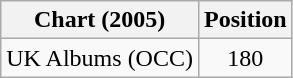<table class="wikitable">
<tr>
<th>Chart (2005)</th>
<th>Position</th>
</tr>
<tr>
<td>UK Albums (OCC)</td>
<td align="center">180</td>
</tr>
</table>
